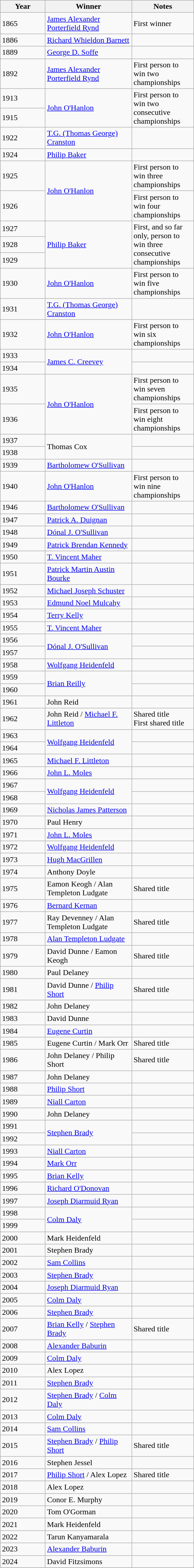<table class="wikitable">
<tr>
<th scope="col" style="width: 85px;">Year</th>
<th scope="col" style="width: 170px;">Winner</th>
<th scope="col" style="width: 120px;">Notes</th>
</tr>
<tr>
<td>1865</td>
<td><a href='#'>James Alexander Porterfield Rynd</a></td>
<td>First winner</td>
</tr>
<tr>
<td>1886</td>
<td><a href='#'>Richard Whieldon Barnett</a></td>
<td></td>
</tr>
<tr>
<td>1889</td>
<td><a href='#'>George D. Soffe</a></td>
<td></td>
</tr>
<tr>
<td>1892</td>
<td><a href='#'>James Alexander Porterfield Rynd</a></td>
<td>First person to win two championships</td>
</tr>
<tr>
<td>1913</td>
<td rowspan=2><a href='#'>John O'Hanlon</a></td>
<td rowspan=2>First person to win two consecutive championships</td>
</tr>
<tr>
<td>1915</td>
</tr>
<tr>
<td>1922</td>
<td><a href='#'>T.G. (Thomas George) Cranston</a></td>
<td></td>
</tr>
<tr>
<td>1924</td>
<td><a href='#'>Philip Baker</a></td>
<td></td>
</tr>
<tr>
<td>1925</td>
<td rowspan=2><a href='#'>John O'Hanlon</a></td>
<td>First person to win three championships</td>
</tr>
<tr>
<td>1926</td>
<td>First person to win four championships</td>
</tr>
<tr>
<td>1927</td>
<td rowspan=3><a href='#'>Philip Baker</a></td>
<td rowspan=3>First, and so far only, person to win three consecutive championships</td>
</tr>
<tr>
<td>1928</td>
</tr>
<tr>
<td>1929</td>
</tr>
<tr>
<td>1930</td>
<td><a href='#'>John O'Hanlon</a></td>
<td>First person to win five championships</td>
</tr>
<tr>
<td>1931</td>
<td><a href='#'>T.G. (Thomas George) Cranston</a></td>
<td></td>
</tr>
<tr>
<td>1932</td>
<td><a href='#'>John O'Hanlon</a></td>
<td>First person to win six championships</td>
</tr>
<tr>
<td>1933</td>
<td rowspan=2><a href='#'>James C. Creevey</a></td>
<td></td>
</tr>
<tr>
<td>1934</td>
<td></td>
</tr>
<tr>
<td>1935</td>
<td rowspan=2><a href='#'>John O'Hanlon</a></td>
<td>First person to win seven championships</td>
</tr>
<tr>
<td>1936</td>
<td>First person to win eight championships</td>
</tr>
<tr>
<td>1937</td>
<td rowspan=2>Thomas Cox</td>
<td></td>
</tr>
<tr>
<td>1938</td>
<td></td>
</tr>
<tr>
<td>1939</td>
<td><a href='#'>Bartholomew O'Sullivan</a></td>
<td></td>
</tr>
<tr>
<td>1940</td>
<td><a href='#'>John O'Hanlon</a></td>
<td>First person to win nine championships</td>
</tr>
<tr>
<td>1946</td>
<td><a href='#'>Bartholomew O'Sullivan</a></td>
<td></td>
</tr>
<tr>
<td>1947</td>
<td><a href='#'>Patrick A. Duignan</a></td>
<td></td>
</tr>
<tr>
<td>1948</td>
<td><a href='#'>Dónal J. O'Sullivan</a></td>
<td></td>
</tr>
<tr>
<td>1949</td>
<td><a href='#'>Patrick Brendan Kennedy</a></td>
<td></td>
</tr>
<tr>
<td>1950</td>
<td><a href='#'>T. Vincent Maher</a></td>
<td></td>
</tr>
<tr>
<td>1951</td>
<td><a href='#'>Patrick Martin Austin Bourke</a></td>
<td></td>
</tr>
<tr>
<td>1952</td>
<td><a href='#'>Michael Joseph Schuster</a></td>
<td></td>
</tr>
<tr>
<td>1953</td>
<td><a href='#'>Edmund Noel Mulcahy</a></td>
<td></td>
</tr>
<tr>
<td>1954</td>
<td><a href='#'>Terry Kelly</a></td>
<td></td>
</tr>
<tr>
<td>1955</td>
<td><a href='#'>T. Vincent Maher</a></td>
<td></td>
</tr>
<tr>
<td>1956</td>
<td rowspan=2><a href='#'>Dónal J. O'Sullivan</a></td>
<td></td>
</tr>
<tr>
<td>1957</td>
<td></td>
</tr>
<tr>
<td>1958</td>
<td><a href='#'>Wolfgang Heidenfeld</a></td>
<td></td>
</tr>
<tr>
<td>1959</td>
<td rowspan=2><a href='#'>Brian Reilly</a></td>
<td></td>
</tr>
<tr>
<td>1960</td>
<td></td>
</tr>
<tr>
<td>1961</td>
<td>John Reid</td>
<td></td>
</tr>
<tr>
<td>1962</td>
<td>John Reid / <a href='#'>Michael F. Littleton</a></td>
<td>Shared title <br> First shared title</td>
</tr>
<tr>
<td>1963</td>
<td rowspan=2><a href='#'>Wolfgang Heidenfeld</a></td>
<td></td>
</tr>
<tr>
<td>1964</td>
<td></td>
</tr>
<tr>
<td>1965</td>
<td><a href='#'>Michael F. Littleton</a></td>
<td></td>
</tr>
<tr>
<td>1966</td>
<td><a href='#'>John L. Moles</a></td>
<td></td>
</tr>
<tr>
<td>1967</td>
<td rowspan=2><a href='#'>Wolfgang Heidenfeld</a></td>
<td></td>
</tr>
<tr>
<td>1968</td>
<td></td>
</tr>
<tr>
<td>1969</td>
<td><a href='#'>Nicholas James Patterson</a></td>
<td></td>
</tr>
<tr>
<td>1970</td>
<td>Paul Henry</td>
<td></td>
</tr>
<tr>
<td>1971</td>
<td><a href='#'>John L. Moles</a></td>
<td></td>
</tr>
<tr>
<td>1972</td>
<td><a href='#'>Wolfgang Heidenfeld</a></td>
<td></td>
</tr>
<tr>
<td>1973</td>
<td><a href='#'>Hugh MacGrillen</a></td>
<td></td>
</tr>
<tr>
<td>1974</td>
<td>Anthony Doyle</td>
<td></td>
</tr>
<tr>
<td>1975</td>
<td>Eamon Keogh / Alan Templeton Ludgate</td>
<td>Shared title</td>
</tr>
<tr>
<td>1976</td>
<td><a href='#'>Bernard Kernan</a></td>
<td></td>
</tr>
<tr>
<td>1977</td>
<td>Ray Devenney / Alan Templeton Ludgate</td>
<td>Shared title</td>
</tr>
<tr>
<td>1978</td>
<td><a href='#'>Alan Templeton Ludgate</a></td>
<td></td>
</tr>
<tr>
<td>1979</td>
<td>David Dunne / Eamon Keogh</td>
<td>Shared title</td>
</tr>
<tr>
<td>1980</td>
<td>Paul Delaney</td>
<td></td>
</tr>
<tr>
<td>1981</td>
<td>David Dunne / <a href='#'>Philip Short</a></td>
<td>Shared title</td>
</tr>
<tr>
<td>1982</td>
<td>John Delaney</td>
<td></td>
</tr>
<tr>
<td>1983</td>
<td>David Dunne</td>
<td></td>
</tr>
<tr>
<td>1984</td>
<td><a href='#'>Eugene Curtin</a></td>
<td></td>
</tr>
<tr>
<td>1985</td>
<td>Eugene Curtin / Mark Orr</td>
<td>Shared title</td>
</tr>
<tr>
<td>1986</td>
<td>John Delaney / Philip Short</td>
<td>Shared title</td>
</tr>
<tr>
<td>1987</td>
<td>John Delaney</td>
<td></td>
</tr>
<tr>
<td>1988</td>
<td><a href='#'>Philip Short</a></td>
<td></td>
</tr>
<tr>
<td>1989</td>
<td><a href='#'>Niall Carton</a></td>
<td></td>
</tr>
<tr>
<td>1990</td>
<td>John Delaney</td>
<td></td>
</tr>
<tr>
<td>1991</td>
<td rowspan=2><a href='#'>Stephen Brady</a></td>
<td></td>
</tr>
<tr>
<td>1992</td>
<td></td>
</tr>
<tr>
<td>1993</td>
<td><a href='#'>Niall Carton</a></td>
<td></td>
</tr>
<tr>
<td>1994</td>
<td><a href='#'>Mark Orr</a></td>
<td></td>
</tr>
<tr>
<td>1995</td>
<td><a href='#'>Brian Kelly</a></td>
<td></td>
</tr>
<tr>
<td>1996</td>
<td><a href='#'>Richard O'Donovan</a></td>
<td></td>
</tr>
<tr>
<td>1997</td>
<td><a href='#'>Joseph Diarmuid Ryan</a></td>
<td></td>
</tr>
<tr>
<td>1998</td>
<td rowspan=2><a href='#'>Colm Daly</a></td>
<td></td>
</tr>
<tr>
<td>1999</td>
<td></td>
</tr>
<tr>
<td>2000</td>
<td>Mark Heidenfeld</td>
<td></td>
</tr>
<tr>
<td>2001</td>
<td>Stephen Brady</td>
<td></td>
</tr>
<tr>
<td>2002</td>
<td><a href='#'>Sam Collins</a></td>
<td></td>
</tr>
<tr>
<td>2003</td>
<td><a href='#'>Stephen Brady</a></td>
<td></td>
</tr>
<tr>
<td>2004</td>
<td><a href='#'>Joseph Diarmuid Ryan</a></td>
<td></td>
</tr>
<tr>
<td>2005</td>
<td><a href='#'>Colm Daly</a></td>
<td></td>
</tr>
<tr>
<td>2006</td>
<td><a href='#'>Stephen Brady</a></td>
<td></td>
</tr>
<tr>
<td>2007</td>
<td><a href='#'>Brian Kelly</a> / <a href='#'>Stephen Brady</a></td>
<td>Shared title</td>
</tr>
<tr>
<td>2008</td>
<td><a href='#'>Alexander Baburin</a></td>
<td></td>
</tr>
<tr>
<td>2009</td>
<td><a href='#'>Colm Daly</a></td>
<td></td>
</tr>
<tr>
<td>2010</td>
<td>Alex Lopez</td>
<td></td>
</tr>
<tr>
<td>2011</td>
<td><a href='#'>Stephen Brady</a></td>
<td></td>
</tr>
<tr>
<td>2012</td>
<td><a href='#'>Stephen Brady</a> / <a href='#'>Colm Daly</a></td>
<td></td>
</tr>
<tr>
<td>2013</td>
<td><a href='#'>Colm Daly</a></td>
<td></td>
</tr>
<tr>
<td>2014</td>
<td><a href='#'>Sam Collins</a></td>
<td></td>
</tr>
<tr>
<td>2015</td>
<td><a href='#'>Stephen Brady</a> / <a href='#'>Philip Short</a></td>
<td>Shared title</td>
</tr>
<tr>
<td>2016</td>
<td>Stephen Jessel</td>
<td></td>
</tr>
<tr>
<td>2017</td>
<td><a href='#'>Philip Short</a> / Alex Lopez</td>
<td>Shared title</td>
</tr>
<tr>
<td>2018</td>
<td>Alex Lopez</td>
<td></td>
</tr>
<tr>
<td>2019</td>
<td>Conor E. Murphy</td>
<td></td>
</tr>
<tr>
<td>2020</td>
<td>Tom O'Gorman</td>
<td></td>
</tr>
<tr>
<td>2021</td>
<td>Mark Heidenfeld</td>
<td></td>
</tr>
<tr>
<td>2022</td>
<td>Tarun Kanyamarala</td>
<td></td>
</tr>
<tr>
<td>2023</td>
<td><a href='#'>Alexander Baburin</a></td>
<td></td>
</tr>
<tr>
<td>2024</td>
<td>David Fitzsimons</td>
<td></td>
</tr>
<tr>
</tr>
</table>
